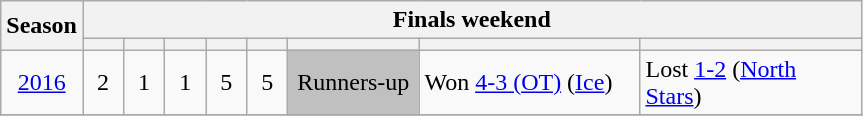<table class="wikitable" style="text-align: center">
<tr>
<th rowspan="2" style="width:40px">Season</th>
<th colspan="8">Finals weekend</th>
</tr>
<tr>
<th width="20px"></th>
<th width="20px"></th>
<th width="20px"></th>
<th width="20px"></th>
<th width="20px"></th>
<th width="80px"></th>
<th width="140px"></th>
<th width="140px"></th>
</tr>
<tr>
<td><a href='#'>2016</a></td>
<td>2</td>
<td>1</td>
<td>1</td>
<td>5</td>
<td>5</td>
<td bgcolor="silver">Runners-up</td>
<td align="left">Won <a href='#'>4-3 (OT)</a> (<a href='#'>Ice</a>)</td>
<td align="left">Lost <a href='#'>1-2</a> (<a href='#'>North Stars</a>)</td>
</tr>
<tr>
</tr>
</table>
